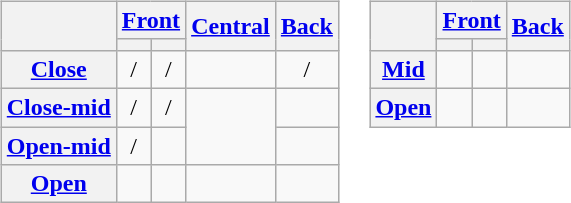<table>
<tr style="vertical-align: top;">
<td><br><table class="wikitable" style="text-align: center;">
<tr>
<th rowspan="2"> </th>
<th colspan="2"><a href='#'>Front</a></th>
<th rowspan="2"><a href='#'>Central</a></th>
<th rowspan="2"><a href='#'>Back</a></th>
</tr>
<tr>
<th></th>
<th></th>
</tr>
<tr class="nounderlines">
<th><a href='#'>Close</a></th>
<td>/</td>
<td>/</td>
<td></td>
<td>/</td>
</tr>
<tr class="nounderlines">
<th><a href='#'>Close-mid</a></th>
<td>/</td>
<td>/</td>
<td rowspan="2"></td>
<td></td>
</tr>
<tr class="nounderlines">
<th><a href='#'>Open-mid</a></th>
<td>/</td>
<td></td>
<td></td>
</tr>
<tr class="nounderlines">
<th><a href='#'>Open</a></th>
<td></td>
<td></td>
<td></td>
<td></td>
</tr>
</table>
</td>
<td valign="top"><br><table class="wikitable" style="text-align: center">
<tr>
<th rowspan="2"></th>
<th colspan="2"><a href='#'>Front</a></th>
<th rowspan="2"><a href='#'>Back</a></th>
</tr>
<tr>
<th></th>
<th></th>
</tr>
<tr class="nounderlines">
<th><a href='#'>Mid</a></th>
<td></td>
<td></td>
<td></td>
</tr>
<tr class="nounderlines">
<th><a href='#'>Open</a></th>
<td></td>
<td></td>
<td></td>
</tr>
</table>
</td>
</tr>
</table>
